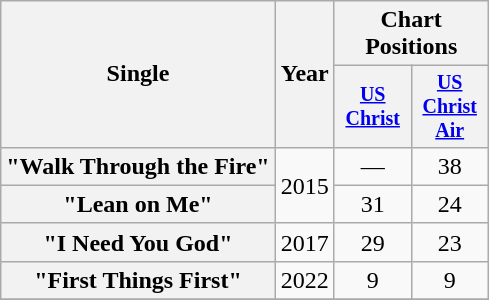<table class="wikitable plainrowheaders" style="text-align:center;">
<tr>
<th rowspan="2">Single</th>
<th rowspan="2">Year</th>
<th colspan="2">Chart Positions</th>
</tr>
<tr style="font-size:smaller;">
<th width="45"><a href='#'>US<br>Christ</a><br></th>
<th width="45"><a href='#'>US<br>Christ<br>Air</a><br></th>
</tr>
<tr>
<th scope="row">"Walk Through the Fire"</th>
<td rowspan="2">2015</td>
<td>—</td>
<td>38</td>
</tr>
<tr>
<th scope="row">"Lean on Me"</th>
<td>31</td>
<td>24</td>
</tr>
<tr>
<th scope="row">"I Need You God"</th>
<td rowspan="1">2017</td>
<td>29</td>
<td>23</td>
</tr>
<tr>
<th scope="row">"First Things First"</th>
<td rowspan="1">2022</td>
<td>9</td>
<td>9</td>
</tr>
<tr>
</tr>
</table>
